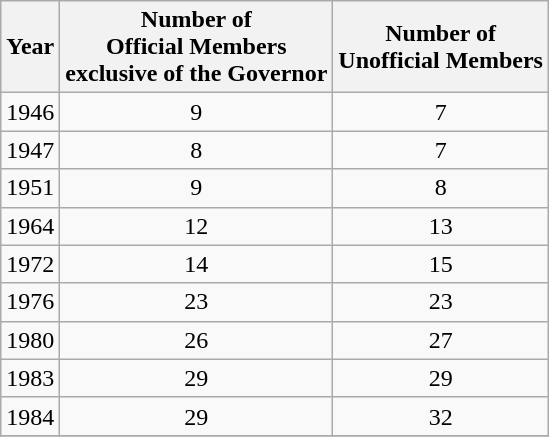<table class="wikitable" style="text-align:center;">
<tr>
<th>Year</th>
<th>Number of<br>Official Members<br>exclusive of the Governor</th>
<th>Number of<br>Unofficial Members</th>
</tr>
<tr>
<td>1946</td>
<td>9</td>
<td>7</td>
</tr>
<tr>
<td>1947</td>
<td>8</td>
<td>7</td>
</tr>
<tr>
<td>1951</td>
<td>9</td>
<td>8</td>
</tr>
<tr>
<td>1964</td>
<td>12</td>
<td>13</td>
</tr>
<tr>
<td>1972</td>
<td>14</td>
<td>15</td>
</tr>
<tr>
<td>1976</td>
<td>23</td>
<td>23</td>
</tr>
<tr>
<td>1980</td>
<td>26</td>
<td>27</td>
</tr>
<tr>
<td>1983</td>
<td>29</td>
<td>29</td>
</tr>
<tr>
<td>1984</td>
<td>29</td>
<td>32</td>
</tr>
<tr>
</tr>
</table>
